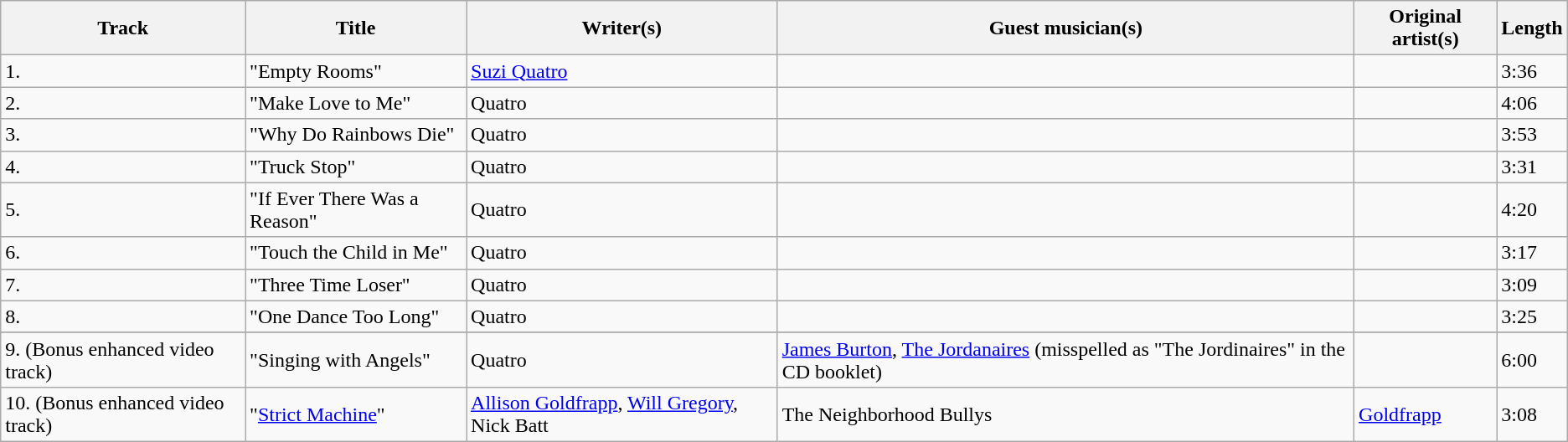<table class="wikitable">
<tr>
<th>Track</th>
<th>Title</th>
<th>Writer(s)</th>
<th>Guest musician(s)</th>
<th>Original artist(s)</th>
<th>Length</th>
</tr>
<tr>
<td>1.</td>
<td>"Empty Rooms"</td>
<td><a href='#'>Suzi Quatro</a></td>
<td></td>
<td></td>
<td>3:36</td>
</tr>
<tr>
<td>2.</td>
<td>"Make Love to Me"</td>
<td>Quatro</td>
<td></td>
<td></td>
<td>4:06</td>
</tr>
<tr>
<td>3.</td>
<td>"Why Do Rainbows Die"</td>
<td>Quatro</td>
<td></td>
<td></td>
<td>3:53</td>
</tr>
<tr>
<td>4.</td>
<td>"Truck Stop"</td>
<td>Quatro</td>
<td></td>
<td></td>
<td>3:31</td>
</tr>
<tr>
<td>5.</td>
<td>"If Ever There Was a Reason"</td>
<td>Quatro</td>
<td></td>
<td></td>
<td>4:20</td>
</tr>
<tr>
<td>6.</td>
<td>"Touch the Child in Me"</td>
<td>Quatro</td>
<td></td>
<td></td>
<td>3:17</td>
</tr>
<tr>
<td>7.</td>
<td>"Three Time Loser"</td>
<td>Quatro</td>
<td></td>
<td></td>
<td>3:09</td>
</tr>
<tr>
<td>8.</td>
<td>"One Dance Too Long"</td>
<td>Quatro</td>
<td></td>
<td></td>
<td>3:25</td>
</tr>
<tr>
</tr>
<tr>
<td>9. (Bonus enhanced video track)</td>
<td>"Singing with Angels"</td>
<td>Quatro</td>
<td><a href='#'>James Burton</a>, <a href='#'>The Jordanaires</a> (misspelled as "The Jordinaires" in the CD booklet)</td>
<td></td>
<td>6:00</td>
</tr>
<tr>
<td>10. (Bonus enhanced video track)</td>
<td>"<a href='#'>Strict Machine</a>"</td>
<td><a href='#'>Allison Goldfrapp</a>, <a href='#'>Will Gregory</a>, Nick Batt</td>
<td>The Neighborhood Bullys</td>
<td><a href='#'>Goldfrapp</a></td>
<td>3:08</td>
</tr>
</table>
